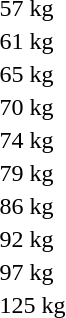<table>
<tr>
<td rowspan=2>57 kg<br></td>
<td rowspan=2></td>
<td rowspan=2></td>
<td></td>
</tr>
<tr>
<td></td>
</tr>
<tr>
<td rowspan=2>61 kg<br></td>
<td rowspan=2></td>
<td rowspan=2></td>
<td></td>
</tr>
<tr>
<td></td>
</tr>
<tr>
<td rowspan=2>65 kg<br></td>
<td rowspan=2></td>
<td rowspan=2></td>
<td></td>
</tr>
<tr>
<td></td>
</tr>
<tr>
<td rowspan=2>70 kg<br></td>
<td rowspan=2></td>
<td rowspan=2></td>
<td></td>
</tr>
<tr>
<td></td>
</tr>
<tr>
<td rowspan=2>74 kg<br></td>
<td rowspan=2></td>
<td rowspan=2></td>
<td></td>
</tr>
<tr>
<td></td>
</tr>
<tr>
<td rowspan=2>79 kg<br></td>
<td rowspan=2></td>
<td rowspan=2></td>
<td></td>
</tr>
<tr>
<td></td>
</tr>
<tr>
<td rowspan=2>86 kg<br></td>
<td rowspan=2></td>
<td rowspan=2></td>
<td></td>
</tr>
<tr>
<td></td>
</tr>
<tr>
<td rowspan=2>92 kg<br></td>
<td rowspan=2></td>
<td rowspan=2></td>
<td></td>
</tr>
<tr>
<td></td>
</tr>
<tr>
<td rowspan=2>97 kg<br></td>
<td rowspan=2></td>
<td rowspan=2></td>
<td></td>
</tr>
<tr>
<td></td>
</tr>
<tr>
<td rowspan=2>125 kg<br></td>
<td rowspan=2></td>
<td rowspan=2></td>
<td></td>
</tr>
<tr>
<td></td>
</tr>
</table>
